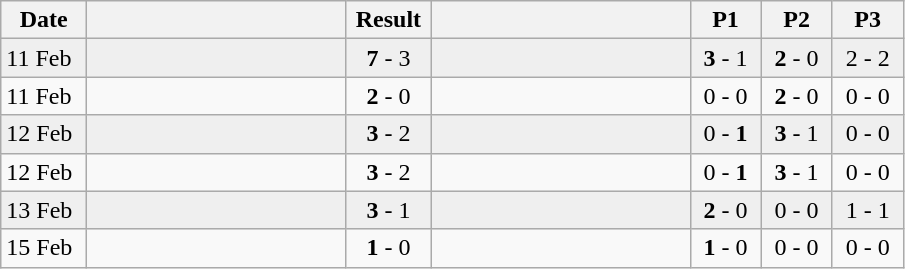<table class="wikitable">
<tr>
<th width=50px>Date</th>
<th width=165px></th>
<th width=50px>Result</th>
<th width=165px></th>
<th width=40px>P1</th>
<th width=40px>P2</th>
<th width=40px>P3</th>
</tr>
<tr bgcolor="#EFEFEF">
<td>11 Feb</td>
<td></td>
<td align="center"><strong>7</strong> - 3</td>
<td></td>
<td align="center"><strong>3</strong> - 1</td>
<td align="center"><strong>2</strong> - 0</td>
<td align="center">2 - 2</td>
</tr>
<tr>
<td>11 Feb</td>
<td></td>
<td align="center"><strong>2</strong> - 0</td>
<td></td>
<td align="center">0 - 0</td>
<td align="center"><strong>2</strong> - 0</td>
<td align="center">0 - 0</td>
</tr>
<tr bgcolor="#EFEFEF">
<td>12 Feb</td>
<td></td>
<td align="center"><strong>3</strong> - 2</td>
<td></td>
<td align="center">0 - <strong>1</strong></td>
<td align="center"><strong>3</strong> - 1</td>
<td align="center">0 - 0</td>
</tr>
<tr>
<td>12 Feb</td>
<td></td>
<td align="center"><strong>3</strong> - 2</td>
<td></td>
<td align="center">0 - <strong>1</strong></td>
<td align="center"><strong>3</strong> - 1</td>
<td align="center">0 - 0</td>
</tr>
<tr bgcolor="#EFEFEF">
<td>13 Feb</td>
<td></td>
<td align="center"><strong>3</strong> - 1</td>
<td></td>
<td align="center"><strong>2</strong> - 0</td>
<td align="center">0 - 0</td>
<td align="center">1 - 1</td>
</tr>
<tr>
<td>15 Feb</td>
<td></td>
<td align="center"><strong>1</strong> - 0</td>
<td></td>
<td align="center"><strong>1</strong> - 0</td>
<td align="center">0 - 0</td>
<td align="center">0 - 0</td>
</tr>
</table>
